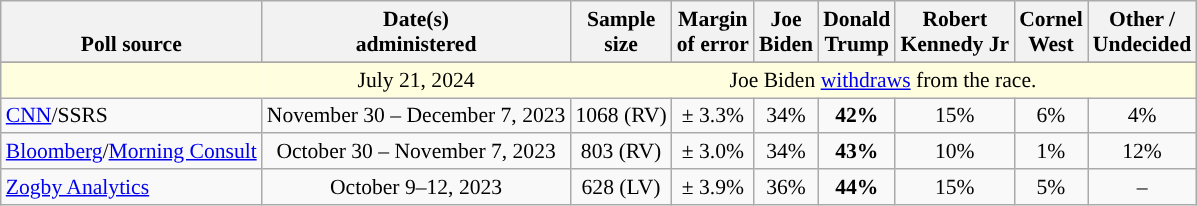<table class="wikitable sortable mw-datatable" style="font-size:90%;text-align:center;line-height:17px">
<tr valign=bottom>
<th>Poll source</th>
<th>Date(s)<br>administered</th>
<th>Sample<br>size</th>
<th>Margin<br>of error</th>
<th class="unsortable">Joe<br>Biden<br></th>
<th class="unsortable">Donald<br>Trump<br></th>
<th class="unsortable">Robert<br>Kennedy Jr<br></th>
<th class="unsortable">Cornel<br>West<br></th>
<th class="unsortable">Other /<br>Undecided</th>
</tr>
<tr>
</tr>
<tr style="background:lightyellow;">
<td style="border-right-style:hidden;"></td>
<td style="border-right-style:hidden; " data-sort-value="2024-07-21">July 21, 2024</td>
<td colspan="7">Joe Biden <a href='#'>withdraws</a> from the race.</td>
</tr>
<tr>
<td style="text-align:left;"><a href='#'>CNN</a>/SSRS</td>
<td data-sort-value="2023-12-11">November 30 – December 7, 2023</td>
<td>1068 (RV)</td>
<td>± 3.3%</td>
<td>34%</td>
<td style="background-color:"><strong>42%</strong></td>
<td>15%</td>
<td>6%</td>
<td>4%</td>
</tr>
<tr>
<td style="text-align:left;"><a href='#'>Bloomberg</a>/<a href='#'>Morning Consult</a></td>
<td data-sort-value="2023-11-09">October 30 – November 7, 2023</td>
<td>803 (RV)</td>
<td>± 3.0%</td>
<td>34%</td>
<td style="background-color:"><strong>43%</strong></td>
<td>10%</td>
<td>1%</td>
<td>12%</td>
</tr>
<tr>
<td style="text-align:left;"><a href='#'>Zogby Analytics</a></td>
<td data-sort-value="2023-10-15">October 9–12, 2023</td>
<td>628 (LV)</td>
<td>± 3.9%</td>
<td>36%</td>
<td style="background-color:"><strong>44%</strong></td>
<td>15%</td>
<td>5%</td>
<td>–</td>
</tr>
</table>
